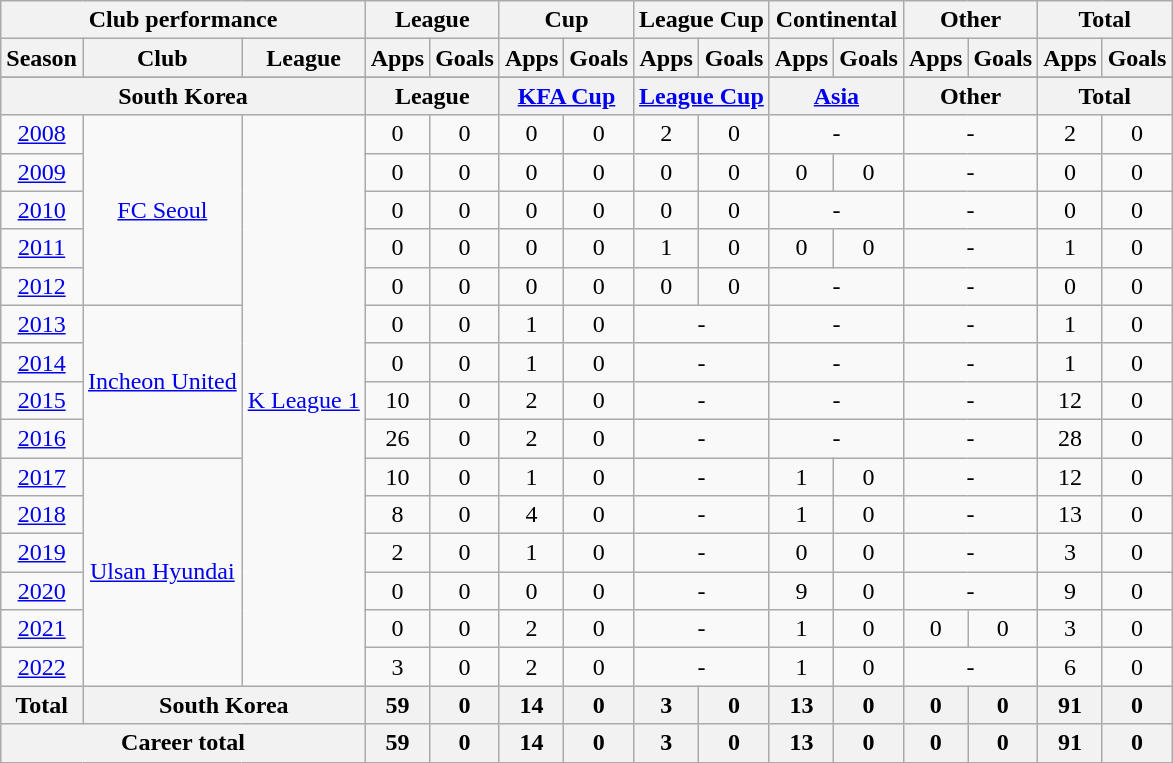<table class="wikitable" style="text-align:center">
<tr>
<th colspan=3>Club performance</th>
<th colspan=2>League</th>
<th colspan=2>Cup</th>
<th colspan=2>League Cup</th>
<th colspan=2>Continental</th>
<th colspan=2>Other</th>
<th colspan=2>Total</th>
</tr>
<tr>
<th>Season</th>
<th>Club</th>
<th>League</th>
<th>Apps</th>
<th>Goals</th>
<th>Apps</th>
<th>Goals</th>
<th>Apps</th>
<th>Goals</th>
<th>Apps</th>
<th>Goals</th>
<th>Apps</th>
<th>Goals</th>
<th>Apps</th>
<th>Goals</th>
</tr>
<tr>
</tr>
<tr>
<th colspan=3>South Korea</th>
<th colspan=2>League</th>
<th colspan=2><a href='#'>KFA Cup</a></th>
<th colspan=2><a href='#'>League Cup</a></th>
<th colspan=2><a href='#'>Asia</a></th>
<th colspan=2>Other</th>
<th colspan=2>Total</th>
</tr>
<tr>
<td><a href='#'>2008</a></td>
<td rowspan="5"><a href='#'>FC Seoul</a></td>
<td rowspan="15"><a href='#'>K League 1</a></td>
<td>0</td>
<td>0</td>
<td>0</td>
<td>0</td>
<td>2</td>
<td>0</td>
<td colspan="2">-</td>
<td colspan="2">-</td>
<td>2</td>
<td>0</td>
</tr>
<tr>
<td><a href='#'>2009</a></td>
<td>0</td>
<td>0</td>
<td>0</td>
<td>0</td>
<td>0</td>
<td>0</td>
<td>0</td>
<td>0</td>
<td colspan="2">-</td>
<td>0</td>
<td>0</td>
</tr>
<tr>
<td><a href='#'>2010</a></td>
<td>0</td>
<td>0</td>
<td>0</td>
<td>0</td>
<td>0</td>
<td>0</td>
<td colspan="2">-</td>
<td colspan="2">-</td>
<td>0</td>
<td>0</td>
</tr>
<tr>
<td><a href='#'>2011</a></td>
<td>0</td>
<td>0</td>
<td>0</td>
<td>0</td>
<td>1</td>
<td>0</td>
<td>0</td>
<td>0</td>
<td colspan="2">-</td>
<td>1</td>
<td>0</td>
</tr>
<tr>
<td><a href='#'>2012</a></td>
<td>0</td>
<td>0</td>
<td>0</td>
<td>0</td>
<td>0</td>
<td>0</td>
<td colspan="2">-</td>
<td colspan="2">-</td>
<td>0</td>
<td>0</td>
</tr>
<tr>
<td><a href='#'>2013</a></td>
<td rowspan="4"><a href='#'>Incheon United</a></td>
<td>0</td>
<td>0</td>
<td>1</td>
<td>0</td>
<td colspan="2">-</td>
<td colspan="2">-</td>
<td colspan="2">-</td>
<td>1</td>
<td>0</td>
</tr>
<tr>
<td><a href='#'>2014</a></td>
<td>0</td>
<td>0</td>
<td>1</td>
<td>0</td>
<td colspan="2">-</td>
<td colspan="2">-</td>
<td colspan="2">-</td>
<td>1</td>
<td>0</td>
</tr>
<tr>
<td><a href='#'>2015</a></td>
<td>10</td>
<td>0</td>
<td>2</td>
<td>0</td>
<td colspan="2">-</td>
<td colspan="2">-</td>
<td colspan="2">-</td>
<td>12</td>
<td>0</td>
</tr>
<tr>
<td><a href='#'>2016</a></td>
<td>26</td>
<td>0</td>
<td>2</td>
<td>0</td>
<td colspan="2">-</td>
<td colspan="2">-</td>
<td colspan="2">-</td>
<td>28</td>
<td>0</td>
</tr>
<tr>
<td><a href='#'>2017</a></td>
<td rowspan="6"><a href='#'>Ulsan Hyundai</a></td>
<td>10</td>
<td>0</td>
<td>1</td>
<td>0</td>
<td colspan="2">-</td>
<td>1</td>
<td>0</td>
<td colspan="2">-</td>
<td>12</td>
<td>0</td>
</tr>
<tr>
<td><a href='#'>2018</a></td>
<td>8</td>
<td>0</td>
<td>4</td>
<td>0</td>
<td colspan="2">-</td>
<td>1</td>
<td>0</td>
<td colspan="2">-</td>
<td>13</td>
<td>0</td>
</tr>
<tr>
<td><a href='#'>2019</a></td>
<td>2</td>
<td>0</td>
<td>1</td>
<td>0</td>
<td colspan="2">-</td>
<td>0</td>
<td>0</td>
<td colspan="2">-</td>
<td>3</td>
<td>0</td>
</tr>
<tr>
<td><a href='#'>2020</a></td>
<td>0</td>
<td>0</td>
<td>0</td>
<td>0</td>
<td colspan="2">-</td>
<td>9</td>
<td>0</td>
<td colspan="2">-</td>
<td>9</td>
<td>0</td>
</tr>
<tr>
<td><a href='#'>2021</a></td>
<td>0</td>
<td>0</td>
<td>2</td>
<td>0</td>
<td colspan="2">-</td>
<td>1</td>
<td>0</td>
<td>0</td>
<td>0</td>
<td>3</td>
<td>0</td>
</tr>
<tr>
<td><a href='#'>2022</a></td>
<td>3</td>
<td>0</td>
<td>2</td>
<td>0</td>
<td colspan="2">-</td>
<td>1</td>
<td>0</td>
<td colspan="2">-</td>
<td>6</td>
<td>0</td>
</tr>
<tr>
<th rowspan=1>Total</th>
<th colspan=2>South Korea</th>
<th>59</th>
<th>0</th>
<th>14</th>
<th>0</th>
<th>3</th>
<th>0</th>
<th>13</th>
<th>0</th>
<th>0</th>
<th>0</th>
<th>91</th>
<th>0</th>
</tr>
<tr>
<th colspan=3>Career total</th>
<th>59</th>
<th>0</th>
<th>14</th>
<th>0</th>
<th>3</th>
<th>0</th>
<th>13</th>
<th>0</th>
<th>0</th>
<th>0</th>
<th>91</th>
<th>0</th>
</tr>
</table>
